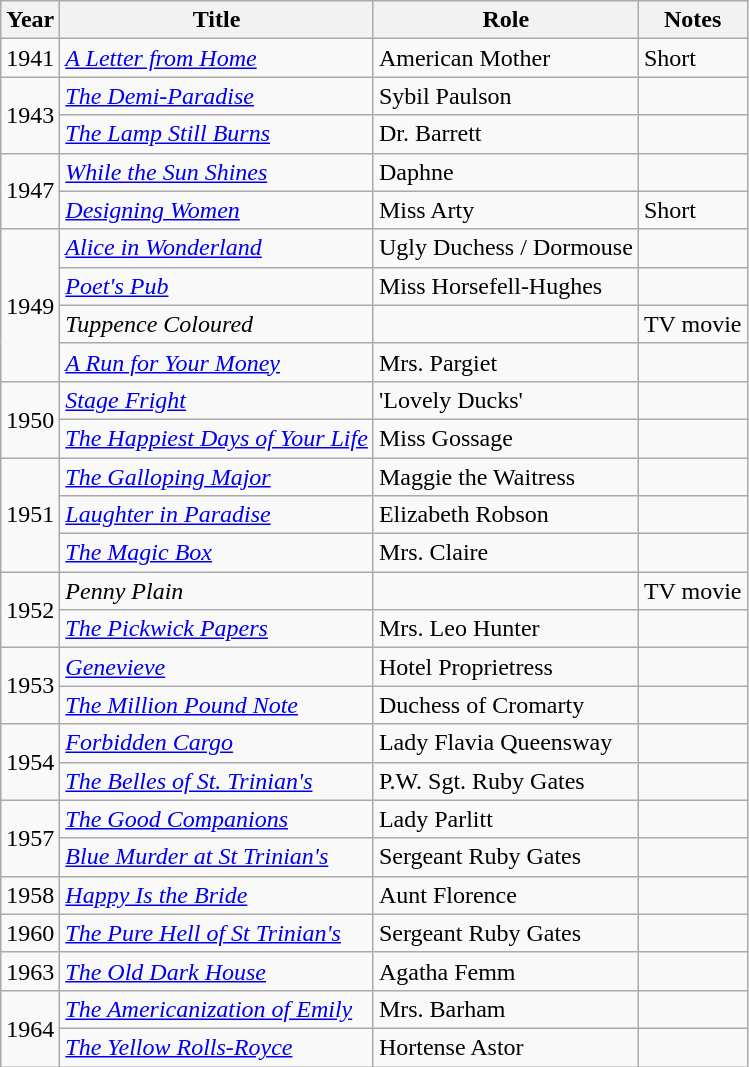<table class="wikitable">
<tr>
<th>Year</th>
<th>Title</th>
<th>Role</th>
<th>Notes</th>
</tr>
<tr>
<td>1941</td>
<td><em><a href='#'>A Letter from Home</a></em></td>
<td>American Mother</td>
<td>Short</td>
</tr>
<tr>
<td rowspan=2>1943</td>
<td><em><a href='#'>The Demi-Paradise</a></em></td>
<td>Sybil Paulson</td>
<td></td>
</tr>
<tr>
<td><em><a href='#'>The Lamp Still Burns</a></em></td>
<td>Dr. Barrett</td>
<td></td>
</tr>
<tr>
<td rowspan=2>1947</td>
<td><em><a href='#'>While the Sun Shines</a></em></td>
<td>Daphne</td>
<td></td>
</tr>
<tr>
<td><em><a href='#'>Designing Women</a></em></td>
<td>Miss Arty</td>
<td>Short</td>
</tr>
<tr>
<td rowspan=4>1949</td>
<td><em><a href='#'>Alice in Wonderland</a></em></td>
<td>Ugly Duchess / Dormouse</td>
<td></td>
</tr>
<tr>
<td><em><a href='#'>Poet's Pub</a></em></td>
<td>Miss Horsefell-Hughes</td>
<td></td>
</tr>
<tr>
<td><em>Tuppence Coloured</em></td>
<td></td>
<td>TV movie</td>
</tr>
<tr>
<td><em><a href='#'>A Run for Your Money</a></em></td>
<td>Mrs. Pargiet</td>
<td></td>
</tr>
<tr>
<td rowspan=2>1950</td>
<td><em><a href='#'>Stage Fright</a></em></td>
<td>'Lovely Ducks'</td>
<td></td>
</tr>
<tr>
<td><em><a href='#'>The Happiest Days of Your Life</a></em></td>
<td>Miss Gossage</td>
<td></td>
</tr>
<tr>
<td rowspan=3>1951</td>
<td><em><a href='#'>The Galloping Major</a></em></td>
<td>Maggie the Waitress</td>
<td></td>
</tr>
<tr>
<td><em><a href='#'>Laughter in Paradise</a></em></td>
<td>Elizabeth Robson</td>
<td></td>
</tr>
<tr>
<td><em><a href='#'>The Magic Box</a></em></td>
<td>Mrs. Claire</td>
<td></td>
</tr>
<tr>
<td rowspan=2>1952</td>
<td><em>Penny Plain</em></td>
<td></td>
<td>TV movie</td>
</tr>
<tr>
<td><em><a href='#'>The Pickwick Papers</a></em></td>
<td>Mrs. Leo Hunter</td>
<td></td>
</tr>
<tr>
<td rowspan=2>1953</td>
<td><em><a href='#'>Genevieve</a></em></td>
<td>Hotel Proprietress</td>
<td></td>
</tr>
<tr>
<td><em><a href='#'>The Million Pound Note</a></em></td>
<td>Duchess of Cromarty</td>
<td></td>
</tr>
<tr>
<td rowspan=2>1954</td>
<td><em><a href='#'>Forbidden Cargo</a></em></td>
<td>Lady Flavia Queensway</td>
<td></td>
</tr>
<tr>
<td><em><a href='#'>The Belles of St. Trinian's</a></em></td>
<td>P.W. Sgt. Ruby Gates</td>
<td></td>
</tr>
<tr>
<td rowspan=2>1957</td>
<td><em><a href='#'>The Good Companions</a></em></td>
<td>Lady Parlitt</td>
<td></td>
</tr>
<tr>
<td><em><a href='#'>Blue Murder at St Trinian's</a></em></td>
<td>Sergeant Ruby Gates</td>
<td></td>
</tr>
<tr>
<td>1958</td>
<td><em><a href='#'>Happy Is the Bride</a></em></td>
<td>Aunt Florence</td>
<td></td>
</tr>
<tr>
<td>1960</td>
<td><em><a href='#'>The Pure Hell of St Trinian's</a></em></td>
<td>Sergeant Ruby Gates</td>
<td></td>
</tr>
<tr>
<td>1963</td>
<td><em><a href='#'>The Old Dark House</a></em></td>
<td>Agatha Femm</td>
<td></td>
</tr>
<tr>
<td rowspan=2>1964</td>
<td><em><a href='#'>The Americanization of Emily</a></em></td>
<td>Mrs. Barham</td>
<td></td>
</tr>
<tr>
<td><em><a href='#'>The Yellow Rolls-Royce</a></em></td>
<td>Hortense Astor</td>
<td></td>
</tr>
</table>
